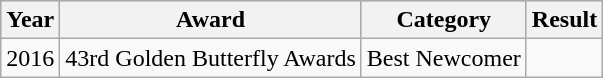<table class="wikitable">
<tr style="background:#ccc; text-align:center;">
<th>Year</th>
<th>Award</th>
<th>Category</th>
<th>Result</th>
</tr>
<tr>
<td>2016</td>
<td>43rd Golden Butterfly Awards</td>
<td>Best Newcomer</td>
<td></td>
</tr>
</table>
